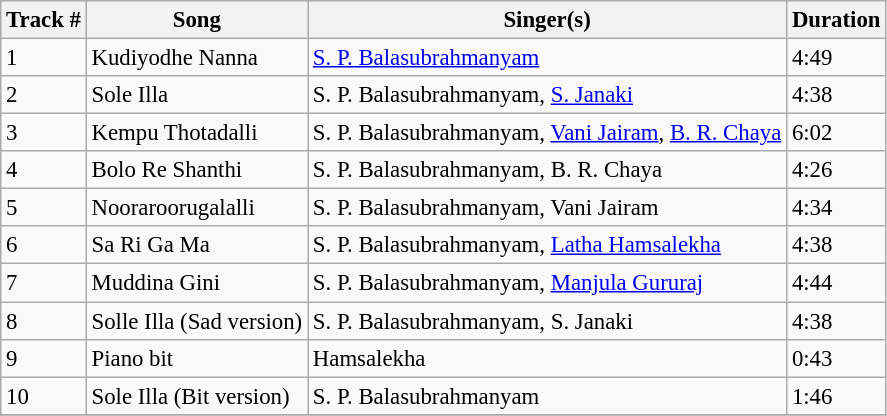<table class="wikitable" style="font-size:95%;">
<tr>
<th>Track #</th>
<th>Song</th>
<th>Singer(s)</th>
<th>Duration</th>
</tr>
<tr>
<td>1</td>
<td>Kudiyodhe Nanna</td>
<td><a href='#'>S. P. Balasubrahmanyam</a></td>
<td>4:49</td>
</tr>
<tr>
<td>2</td>
<td>Sole Illa</td>
<td>S. P. Balasubrahmanyam, <a href='#'>S. Janaki</a></td>
<td>4:38</td>
</tr>
<tr>
<td>3</td>
<td>Kempu Thotadalli</td>
<td>S. P. Balasubrahmanyam, <a href='#'>Vani Jairam</a>, <a href='#'>B. R. Chaya</a></td>
<td>6:02</td>
</tr>
<tr>
<td>4</td>
<td>Bolo Re Shanthi</td>
<td>S. P. Balasubrahmanyam, B. R. Chaya</td>
<td>4:26</td>
</tr>
<tr>
<td>5</td>
<td>Nooraroorugalalli</td>
<td>S. P. Balasubrahmanyam, Vani Jairam</td>
<td>4:34</td>
</tr>
<tr>
<td>6</td>
<td>Sa Ri Ga Ma</td>
<td>S. P. Balasubrahmanyam, <a href='#'>Latha Hamsalekha</a></td>
<td>4:38</td>
</tr>
<tr>
<td>7</td>
<td>Muddina Gini</td>
<td>S. P. Balasubrahmanyam, <a href='#'>Manjula Gururaj</a></td>
<td>4:44</td>
</tr>
<tr>
<td>8</td>
<td>Solle Illa (Sad version)</td>
<td>S. P. Balasubrahmanyam, S. Janaki</td>
<td>4:38</td>
</tr>
<tr>
<td>9</td>
<td>Piano bit</td>
<td>Hamsalekha</td>
<td>0:43</td>
</tr>
<tr>
<td>10</td>
<td>Sole Illa (Bit version)</td>
<td>S. P. Balasubrahmanyam</td>
<td>1:46</td>
</tr>
<tr>
</tr>
</table>
